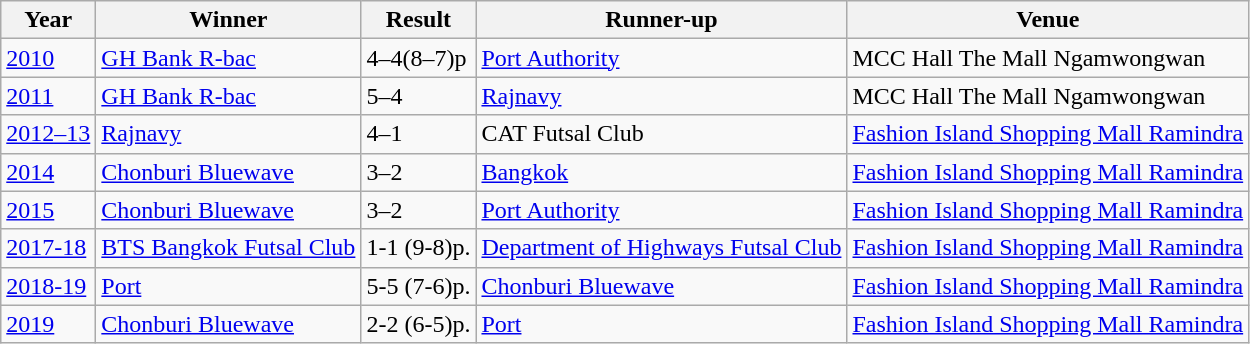<table class="wikitable">
<tr>
<th>Year</th>
<th>Winner</th>
<th>Result</th>
<th>Runner-up</th>
<th>Venue</th>
</tr>
<tr>
<td><a href='#'>2010</a></td>
<td><a href='#'>GH Bank R-bac</a></td>
<td>4–4(8–7)p</td>
<td><a href='#'>Port Authority</a></td>
<td>MCC Hall The Mall Ngamwongwan</td>
</tr>
<tr>
<td><a href='#'>2011</a></td>
<td><a href='#'>GH Bank R-bac</a></td>
<td>5–4</td>
<td><a href='#'>Rajnavy</a></td>
<td>MCC Hall The Mall Ngamwongwan</td>
</tr>
<tr>
<td><a href='#'>2012–13</a></td>
<td><a href='#'>Rajnavy</a></td>
<td>4–1</td>
<td>CAT Futsal Club</td>
<td><a href='#'>Fashion Island Shopping Mall Ramindra</a></td>
</tr>
<tr>
<td><a href='#'>2014</a></td>
<td><a href='#'>Chonburi Bluewave</a></td>
<td>3–2</td>
<td><a href='#'>Bangkok</a></td>
<td><a href='#'>Fashion Island Shopping Mall Ramindra</a></td>
</tr>
<tr>
<td><a href='#'>2015</a></td>
<td><a href='#'>Chonburi Bluewave</a></td>
<td>3–2</td>
<td><a href='#'>Port Authority</a></td>
<td><a href='#'>Fashion Island Shopping Mall Ramindra</a></td>
</tr>
<tr>
<td><a href='#'>2017-18</a></td>
<td><a href='#'>BTS Bangkok Futsal Club</a></td>
<td>1-1 (9-8)p.</td>
<td><a href='#'>Department of Highways Futsal Club</a></td>
<td><a href='#'>Fashion Island Shopping Mall Ramindra</a></td>
</tr>
<tr>
<td><a href='#'>2018-19</a></td>
<td><a href='#'>Port</a></td>
<td>5-5 (7-6)p.</td>
<td><a href='#'>Chonburi Bluewave</a></td>
<td><a href='#'>Fashion Island Shopping Mall Ramindra</a></td>
</tr>
<tr>
<td><a href='#'>2019</a></td>
<td><a href='#'>Chonburi Bluewave</a></td>
<td>2-2 (6-5)p.</td>
<td><a href='#'>Port</a></td>
<td><a href='#'>Fashion Island Shopping Mall Ramindra</a></td>
</tr>
</table>
